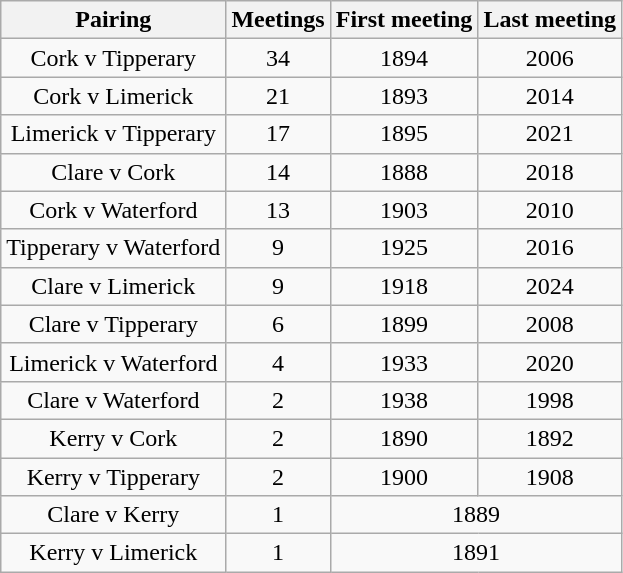<table class="wikitable sortable" style="text-align:center;">
<tr>
<th>Pairing</th>
<th>Meetings</th>
<th>First meeting</th>
<th>Last meeting</th>
</tr>
<tr>
<td>Cork v Tipperary</td>
<td>34</td>
<td>1894</td>
<td>2006</td>
</tr>
<tr>
<td>Cork v Limerick</td>
<td>21</td>
<td>1893</td>
<td>2014</td>
</tr>
<tr>
<td>Limerick v Tipperary</td>
<td>17</td>
<td>1895</td>
<td>2021</td>
</tr>
<tr>
<td>Clare v Cork</td>
<td>14</td>
<td>1888</td>
<td>2018</td>
</tr>
<tr>
<td>Cork v Waterford</td>
<td>13</td>
<td>1903</td>
<td>2010</td>
</tr>
<tr>
<td>Tipperary v Waterford</td>
<td>9</td>
<td>1925</td>
<td>2016</td>
</tr>
<tr>
<td>Clare v Limerick</td>
<td>9</td>
<td>1918</td>
<td>2024</td>
</tr>
<tr>
<td>Clare v Tipperary</td>
<td>6</td>
<td>1899</td>
<td>2008</td>
</tr>
<tr>
<td>Limerick v Waterford</td>
<td>4</td>
<td>1933</td>
<td>2020</td>
</tr>
<tr>
<td>Clare v Waterford</td>
<td>2</td>
<td>1938</td>
<td>1998</td>
</tr>
<tr>
<td>Kerry v Cork</td>
<td>2</td>
<td>1890</td>
<td>1892</td>
</tr>
<tr>
<td>Kerry v Tipperary</td>
<td>2</td>
<td>1900</td>
<td>1908</td>
</tr>
<tr>
<td>Clare v Kerry</td>
<td>1</td>
<td colspan="2">1889</td>
</tr>
<tr>
<td>Kerry v Limerick</td>
<td>1</td>
<td colspan="2">1891</td>
</tr>
</table>
